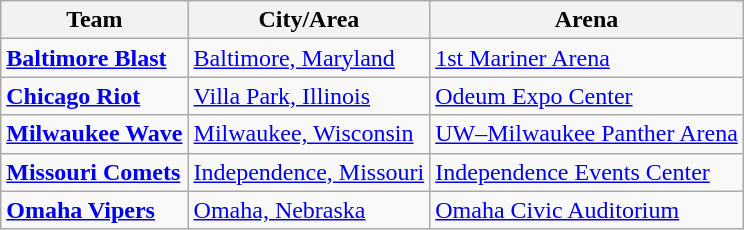<table class="wikitable">
<tr>
<th>Team</th>
<th>City/Area</th>
<th>Arena</th>
</tr>
<tr>
<td><strong><a href='#'>Baltimore Blast</a></strong></td>
<td><a href='#'>Baltimore, Maryland</a></td>
<td><a href='#'>1st Mariner Arena</a></td>
</tr>
<tr>
<td><strong><a href='#'>Chicago Riot</a></strong></td>
<td><a href='#'>Villa Park, Illinois</a></td>
<td><a href='#'>Odeum Expo Center</a></td>
</tr>
<tr>
<td><strong><a href='#'>Milwaukee Wave</a></strong></td>
<td><a href='#'>Milwaukee, Wisconsin</a></td>
<td><a href='#'>UW–Milwaukee Panther Arena</a></td>
</tr>
<tr>
<td><strong><a href='#'>Missouri Comets</a></strong></td>
<td><a href='#'>Independence, Missouri</a></td>
<td><a href='#'>Independence Events Center</a></td>
</tr>
<tr>
<td><strong><a href='#'>Omaha Vipers</a></strong></td>
<td><a href='#'>Omaha, Nebraska</a></td>
<td><a href='#'>Omaha Civic Auditorium</a></td>
</tr>
</table>
